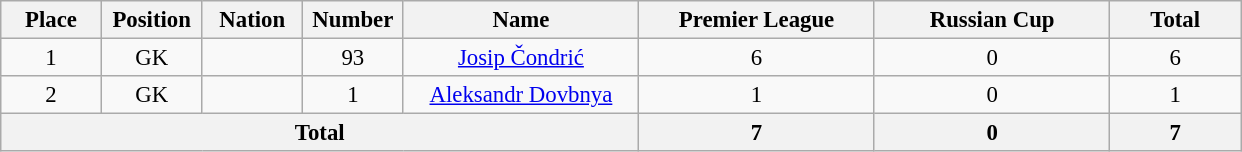<table class="wikitable" style="font-size: 95%; text-align: center;">
<tr>
<th width=60>Place</th>
<th width=60>Position</th>
<th width=60>Nation</th>
<th width=60>Number</th>
<th width=150>Name</th>
<th width=150>Premier League</th>
<th width=150>Russian Cup</th>
<th width=80>Total</th>
</tr>
<tr>
<td>1</td>
<td>GK</td>
<td></td>
<td>93</td>
<td><a href='#'>Josip Čondrić</a></td>
<td>6</td>
<td>0</td>
<td>6</td>
</tr>
<tr>
<td>2</td>
<td>GK</td>
<td></td>
<td>1</td>
<td><a href='#'>Aleksandr Dovbnya</a></td>
<td>1</td>
<td>0</td>
<td>1</td>
</tr>
<tr>
<th colspan=5>Total</th>
<th>7</th>
<th>0</th>
<th>7</th>
</tr>
</table>
